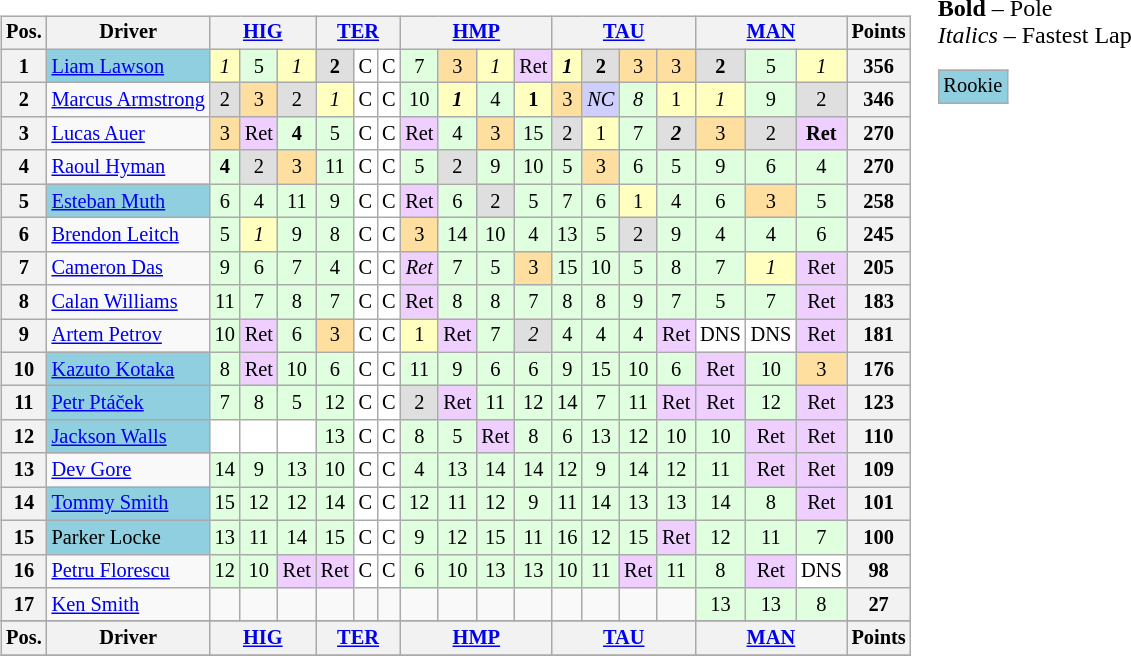<table>
<tr>
<td><br><table class="wikitable" style="font-size: 85%; text-align: center">
<tr valign="top">
<th valign="middle">Pos.</th>
<th>Driver</th>
<th colspan=3><a href='#'>HIG</a></th>
<th colspan=3><a href='#'>TER</a></th>
<th colspan=4><a href='#'>HMP</a></th>
<th colspan=4><a href='#'>TAU</a></th>
<th colspan=3><a href='#'>MAN</a></th>
<th valign="middle">Points</th>
</tr>
<tr>
<th>1</th>
<td style="background:#8FCFDF;" align=left> <a href='#'>Liam Lawson</a></td>
<td style="background:#FFFFBF;"><em>1</em></td>
<td style="background:#DFFFDF;">5</td>
<td style="background:#FFFFBF;"><em>1</em></td>
<td style="background:#DFDFDF;"><strong>2</strong></td>
<td style="background:#FFFFFF;">C</td>
<td style="background:#FFFFFF;">C</td>
<td style="background:#DFFFDF;">7</td>
<td style="background:#FFDF9F;">3</td>
<td style="background:#FFFFBF;"><em>1</em></td>
<td style="background:#EFCFFF;">Ret</td>
<td style="background:#FFFFBF;"><strong><em>1</em></strong></td>
<td style="background:#DFDFDF;"><strong>2</strong></td>
<td style="background:#FFDF9F;">3</td>
<td style="background:#FFDF9F;">3</td>
<td style="background:#DFDFDF;"><strong>2</strong></td>
<td style="background:#DFFFDF;">5</td>
<td style="background:#FFFFBF;"><em>1</em></td>
<th>356</th>
</tr>
<tr>
<th>2</th>
<td align=left nowrap> <a href='#'>Marcus Armstrong</a></td>
<td style="background:#DFDFDF;">2</td>
<td style="background:#FFDF9F;">3</td>
<td style="background:#DFDFDF;">2</td>
<td style="background:#FFFFBF;"><em>1</em></td>
<td style="background:#FFFFFF;">C</td>
<td style="background:#FFFFFF;">C</td>
<td style="background:#DFFFDF;">10</td>
<td style="background:#FFFFBF;"><strong><em>1</em></strong></td>
<td style="background:#DFFFDF;">4</td>
<td style="background:#FFFFBF;"><strong>1</strong></td>
<td style="background:#FFDF9F;">3</td>
<td style="background:#CFCFFF;"><em>NC</em></td>
<td style="background:#DFFFDF;"><em>8</em></td>
<td style="background:#FFFFBF;">1</td>
<td style="background:#FFFFBF;"><em>1</em></td>
<td style="background:#DFFFDF;">9</td>
<td style="background:#DFDFDF;">2</td>
<th>346</th>
</tr>
<tr>
<th>3</th>
<td align=left> <a href='#'>Lucas Auer</a></td>
<td style="background:#FFDF9F;">3</td>
<td style="background:#EFCFFF;">Ret</td>
<td style="background:#DFFFDF;"><strong>4</strong></td>
<td style="background:#DFFFDF;">5</td>
<td style="background:#FFFFFF;">C</td>
<td style="background:#FFFFFF;">C</td>
<td style="background:#EFCFFF;">Ret</td>
<td style="background:#DFFFDF;">4</td>
<td style="background:#FFDF9F;">3</td>
<td style="background:#DFFFDF;">15</td>
<td style="background:#DFDFDF;">2</td>
<td style="background:#FFFFBF;">1</td>
<td style="background:#DFFFDF;">7</td>
<td style="background:#DFDFDF;"><strong><em>2</em></strong></td>
<td style="background:#FFDF9F;">3</td>
<td style="background:#DFDFDF;">2</td>
<td style="background:#EFCFFF;"><strong>Ret</strong></td>
<th>270</th>
</tr>
<tr>
<th>4</th>
<td align=left> <a href='#'>Raoul Hyman</a></td>
<td style="background:#DFFFDF;"><strong>4</strong></td>
<td style="background:#DFDFDF;">2</td>
<td style="background:#FFDF9F;">3</td>
<td style="background:#DFFFDF;">11</td>
<td style="background:#FFFFFF;">C</td>
<td style="background:#FFFFFF;">C</td>
<td style="background:#DFFFDF;">5</td>
<td style="background:#DFDFDF;">2</td>
<td style="background:#DFFFDF;">9</td>
<td style="background:#DFFFDF;">10</td>
<td style="background:#DFFFDF;">5</td>
<td style="background:#FFDF9F;">3</td>
<td style="background:#DFFFDF;">6</td>
<td style="background:#DFFFDF;">5</td>
<td style="background:#DFFFDF;">9</td>
<td style="background:#DFFFDF;">6</td>
<td style="background:#DFFFDF;">4</td>
<th>270</th>
</tr>
<tr>
<th>5</th>
<td style="background:#8FCFDF;" align=left> <a href='#'>Esteban Muth</a></td>
<td style="background:#DFFFDF;">6</td>
<td style="background:#DFFFDF;">4</td>
<td style="background:#DFFFDF;">11</td>
<td style="background:#DFFFDF;">9</td>
<td style="background:#FFFFFF;">C</td>
<td style="background:#FFFFFF;">C</td>
<td style="background:#EFCFFF;">Ret</td>
<td style="background:#DFFFDF;">6</td>
<td style="background:#DFDFDF;">2</td>
<td style="background:#DFFFDF;">5</td>
<td style="background:#DFFFDF;">7</td>
<td style="background:#DFFFDF;">6</td>
<td style="background:#FFFFBF;">1</td>
<td style="background:#DFFFDF;">4</td>
<td style="background:#DFFFDF;">6</td>
<td style="background:#FFDF9F;">3</td>
<td style="background:#DFFFDF;">5</td>
<th>258</th>
</tr>
<tr>
<th>6</th>
<td align=left> <a href='#'>Brendon Leitch</a></td>
<td style="background:#DFFFDF;">5</td>
<td style="background:#FFFFBF;"><em>1</em></td>
<td style="background:#DFFFDF;">9</td>
<td style="background:#DFFFDF;">8</td>
<td style="background:#FFFFFF;">C</td>
<td style="background:#FFFFFF;">C</td>
<td style="background:#FFDF9F;">3</td>
<td style="background:#DFFFDF;">14</td>
<td style="background:#DFFFDF;">10</td>
<td style="background:#DFFFDF;">4</td>
<td style="background:#DFFFDF;">13</td>
<td style="background:#DFFFDF;">5</td>
<td style="background:#DFDFDF;">2</td>
<td style="background:#DFFFDF;">9</td>
<td style="background:#DFFFDF;">4</td>
<td style="background:#DFFFDF;">4</td>
<td style="background:#DFFFDF;">6</td>
<th>245</th>
</tr>
<tr>
<th>7</th>
<td align=left> <a href='#'>Cameron Das</a></td>
<td style="background:#DFFFDF;">9</td>
<td style="background:#DFFFDF;">6</td>
<td style="background:#DFFFDF;">7</td>
<td style="background:#DFFFDF;">4</td>
<td style="background:#FFFFFF;">C</td>
<td style="background:#FFFFFF;">C</td>
<td style="background:#EFCFFF;"><em>Ret</em></td>
<td style="background:#DFFFDF;">7</td>
<td style="background:#DFFFDF;">5</td>
<td style="background:#FFDF9F;">3</td>
<td style="background:#DFFFDF;">15</td>
<td style="background:#DFFFDF;">10</td>
<td style="background:#DFFFDF;">5</td>
<td style="background:#DFFFDF;">8</td>
<td style="background:#DFFFDF;">7</td>
<td style="background:#FFFFBF;"><em>1</em></td>
<td style="background:#EFCFFF;">Ret</td>
<th>205</th>
</tr>
<tr>
<th>8</th>
<td align=left> <a href='#'>Calan Williams</a></td>
<td style="background:#DFFFDF;">11</td>
<td style="background:#DFFFDF;">7</td>
<td style="background:#DFFFDF;">8</td>
<td style="background:#DFFFDF;">7</td>
<td style="background:#FFFFFF;">C</td>
<td style="background:#FFFFFF;">C</td>
<td style="background:#EFCFFF;">Ret</td>
<td style="background:#DFFFDF;">8</td>
<td style="background:#DFFFDF;">8</td>
<td style="background:#DFFFDF;">7</td>
<td style="background:#DFFFDF;">8</td>
<td style="background:#DFFFDF;">8</td>
<td style="background:#DFFFDF;">9</td>
<td style="background:#DFFFDF;">7</td>
<td style="background:#DFFFDF;">5</td>
<td style="background:#DFFFDF;">7</td>
<td style="background:#EFCFFF;">Ret</td>
<th>183</th>
</tr>
<tr>
<th>9</th>
<td align=left> <a href='#'>Artem Petrov</a></td>
<td style="background:#DFFFDF;">10</td>
<td style="background:#efcfff;">Ret</td>
<td style="background:#DFFFDF;">6</td>
<td style="background:#FFDF9F;">3</td>
<td style="background:#FFFFFF;">C</td>
<td style="background:#FFFFFF;">C</td>
<td style="background:#FFFFBF;">1</td>
<td style="background:#efcfff;">Ret</td>
<td style="background:#DFFFDF;">7</td>
<td style="background:#DFDFDF;"><em>2</em></td>
<td style="background:#DFFFDF;">4</td>
<td style="background:#DFFFDF;">4</td>
<td style="background:#DFFFDF;">4</td>
<td style="background:#efcfff;">Ret</td>
<td style="background:#FFFFFF;">DNS</td>
<td style="background:#FFFFFF;">DNS</td>
<td style="background:#EFCFFF;">Ret</td>
<th>181</th>
</tr>
<tr>
<th>10</th>
<td style="background:#8FCFDF;" align=left> <a href='#'>Kazuto Kotaka</a></td>
<td style="background:#DFFFDF;">8</td>
<td style="background:#EFCFFF;">Ret</td>
<td style="background:#DFFFDF;">10</td>
<td style="background:#DFFFDF;">6</td>
<td style="background:#FFFFFF;">C</td>
<td style="background:#FFFFFF;">C</td>
<td style="background:#DFFFDF;">11</td>
<td style="background:#DFFFDF;">9</td>
<td style="background:#DFFFDF;">6</td>
<td style="background:#DFFFDF;">6</td>
<td style="background:#DFFFDF;">9</td>
<td style="background:#DFFFDF;">15</td>
<td style="background:#DFFFDF;">10</td>
<td style="background:#DFFFDF;">6</td>
<td style="background:#efcfff;">Ret</td>
<td style="background:#DFFFDF;">10</td>
<td style="background:#FFDF9F;">3</td>
<th>176</th>
</tr>
<tr>
<th>11</th>
<td style="background:#8FCFDF;" align=left> <a href='#'>Petr Ptáček</a></td>
<td style="background:#DFFFDF;">7</td>
<td style="background:#DFFFDF;">8</td>
<td style="background:#DFFFDF;">5</td>
<td style="background:#DFFFDF;">12</td>
<td style="background:#FFFFFF;">C</td>
<td style="background:#FFFFFF;">C</td>
<td style="background:#DFDFDF;">2</td>
<td style="background:#EFCFFF;">Ret</td>
<td style="background:#DFFFDF;">11</td>
<td style="background:#DFFFDF;">12</td>
<td style="background:#DFFFDF;">14</td>
<td style="background:#DFFFDF;">7</td>
<td style="background:#DFFFDF;">11</td>
<td style="background:#EFCFFF;">Ret</td>
<td style="background:#efcfff;">Ret</td>
<td style="background:#DFFFDF;">12</td>
<td style="background:#EFCFFF;">Ret</td>
<th>123</th>
</tr>
<tr>
<th>12</th>
<td style="background:#8FCFDF;" align=left> <a href='#'>Jackson Walls</a></td>
<td style="background:#FFFFFF;"></td>
<td style="background:#FFFFFF;"></td>
<td style="background:#FFFFFF;"></td>
<td style="background:#DFFFDF;">13</td>
<td style="background:#FFFFFF;">C</td>
<td style="background:#FFFFFF;">C</td>
<td style="background:#DFFFDF;">8</td>
<td style="background:#DFFFDF;">5</td>
<td style="background:#EFCFFF;">Ret</td>
<td style="background:#DFFFDF;">8</td>
<td style="background:#DFFFDF;">6</td>
<td style="background:#DFFFDF;">13</td>
<td style="background:#DFFFDF;">12</td>
<td style="background:#DFFFDF;">10</td>
<td style="background:#DFFFDF;">10</td>
<td style="background:#EFCFFF;">Ret</td>
<td style="background:#EFCFFF;">Ret</td>
<th>110</th>
</tr>
<tr>
<th>13</th>
<td align=left> <a href='#'>Dev Gore</a></td>
<td style="background:#DFFFDF;">14</td>
<td style="background:#DFFFDF;">9</td>
<td style="background:#DFFFDF;">13</td>
<td style="background:#DFFFDF;">10</td>
<td style="background:#FFFFFF;">C</td>
<td style="background:#FFFFFF;">C</td>
<td style="background:#DFFFDF;">4</td>
<td style="background:#DFFFDF;">13</td>
<td style="background:#DFFFDF;">14</td>
<td style="background:#DFFFDF;">14</td>
<td style="background:#DFFFDF;">12</td>
<td style="background:#DFFFDF;">9</td>
<td style="background:#DFFFDF;">14</td>
<td style="background:#DFFFDF;">12</td>
<td style="background:#DFFFDF;">11</td>
<td style="background:#EFCFFF;">Ret</td>
<td style="background:#EFCFFF;">Ret</td>
<th>109</th>
</tr>
<tr>
<th>14</th>
<td style="background:#8FCFDF;" align=left> <a href='#'>Tommy Smith</a></td>
<td style="background:#DFFFDF;">15</td>
<td style="background:#DFFFDF;">12</td>
<td style="background:#DFFFDF;">12</td>
<td style="background:#DFFFDF;">14</td>
<td style="background:#FFFFFF;">C</td>
<td style="background:#FFFFFF;">C</td>
<td style="background:#DFFFDF;">12</td>
<td style="background:#DFFFDF;">11</td>
<td style="background:#DFFFDF;">12</td>
<td style="background:#DFFFDF;">9</td>
<td style="background:#DFFFDF;">11</td>
<td style="background:#DFFFDF;">14</td>
<td style="background:#DFFFDF;">13</td>
<td style="background:#DFFFDF;">13</td>
<td style="background:#DFFFDF;">14</td>
<td style="background:#DFFFDF;">8</td>
<td style="background:#EFCFFF;">Ret</td>
<th>101</th>
</tr>
<tr>
<th>15</th>
<td style="background:#8FCFDF;" align=left> Parker Locke</td>
<td style="background:#DFFFDF;">13</td>
<td style="background:#DFFFDF;">11</td>
<td style="background:#DFFFDF;">14</td>
<td style="background:#DFFFDF;">15</td>
<td style="background:#FFFFFF;">C</td>
<td style="background:#FFFFFF;">C</td>
<td style="background:#DFFFDF;">9</td>
<td style="background:#DFFFDF;">12</td>
<td style="background:#DFFFDF;">15</td>
<td style="background:#DFFFDF;">11</td>
<td style="background:#DFFFDF;">16</td>
<td style="background:#DFFFDF;">12</td>
<td style="background:#DFFFDF;">15</td>
<td style="background:#EFCFFF;">Ret</td>
<td style="background:#DFFFDF;">12</td>
<td style="background:#DFFFDF;">11</td>
<td style="background:#DFFFDF;">7</td>
<th>100</th>
</tr>
<tr>
<th>16</th>
<td align=left> <a href='#'>Petru Florescu</a></td>
<td style="background:#DFFFDF;">12</td>
<td style="background:#DFFFDF;">10</td>
<td style="background:#EFCFFF;">Ret</td>
<td style="background:#EFCFFF;">Ret</td>
<td style="background:#FFFFFF;">C</td>
<td style="background:#FFFFFF;">C</td>
<td style="background:#DFFFDF;">6</td>
<td style="background:#DFFFDF;">10</td>
<td style="background:#DFFFDF;">13</td>
<td style="background:#DFFFDF;">13</td>
<td style="background:#DFFFDF;">10</td>
<td style="background:#DFFFDF;">11</td>
<td style="background:#EFCFFF;">Ret</td>
<td style="background:#DFFFDF;">11</td>
<td style="background:#DFFFDF;">8</td>
<td style="background:#EFCFFF;">Ret</td>
<td style="background:#FFFFFF;">DNS</td>
<th>98</th>
</tr>
<tr>
<th>17</th>
<td align=left> <a href='#'>Ken Smith</a></td>
<td></td>
<td></td>
<td></td>
<td></td>
<td></td>
<td></td>
<td></td>
<td></td>
<td></td>
<td></td>
<td></td>
<td></td>
<td></td>
<td></td>
<td style="background:#DFFFDF;">13</td>
<td style="background:#DFFFDF;">13</td>
<td style="background:#DFFFDF;">8</td>
<th>27</th>
</tr>
<tr>
</tr>
<tr valign="top">
<th valign="middle">Pos.</th>
<th>Driver</th>
<th colspan=3><a href='#'>HIG</a></th>
<th colspan=3><a href='#'>TER</a></th>
<th colspan=4><a href='#'>HMP</a></th>
<th colspan=4><a href='#'>TAU</a></th>
<th colspan=3><a href='#'>MAN</a></th>
<th valign="middle">Points</th>
</tr>
<tr>
</tr>
</table>
</td>
<td valign="top"><br>
<span><strong>Bold</strong> – Pole<br>
<em>Italics</em> – Fastest Lap</span><table class="wikitable" style="margin-right:0; font-size:85%; text-align:center">
<tr>
<td style="background:#8FCFDF;" align=center>Rookie</td>
</tr>
</table>
</td>
</tr>
</table>
